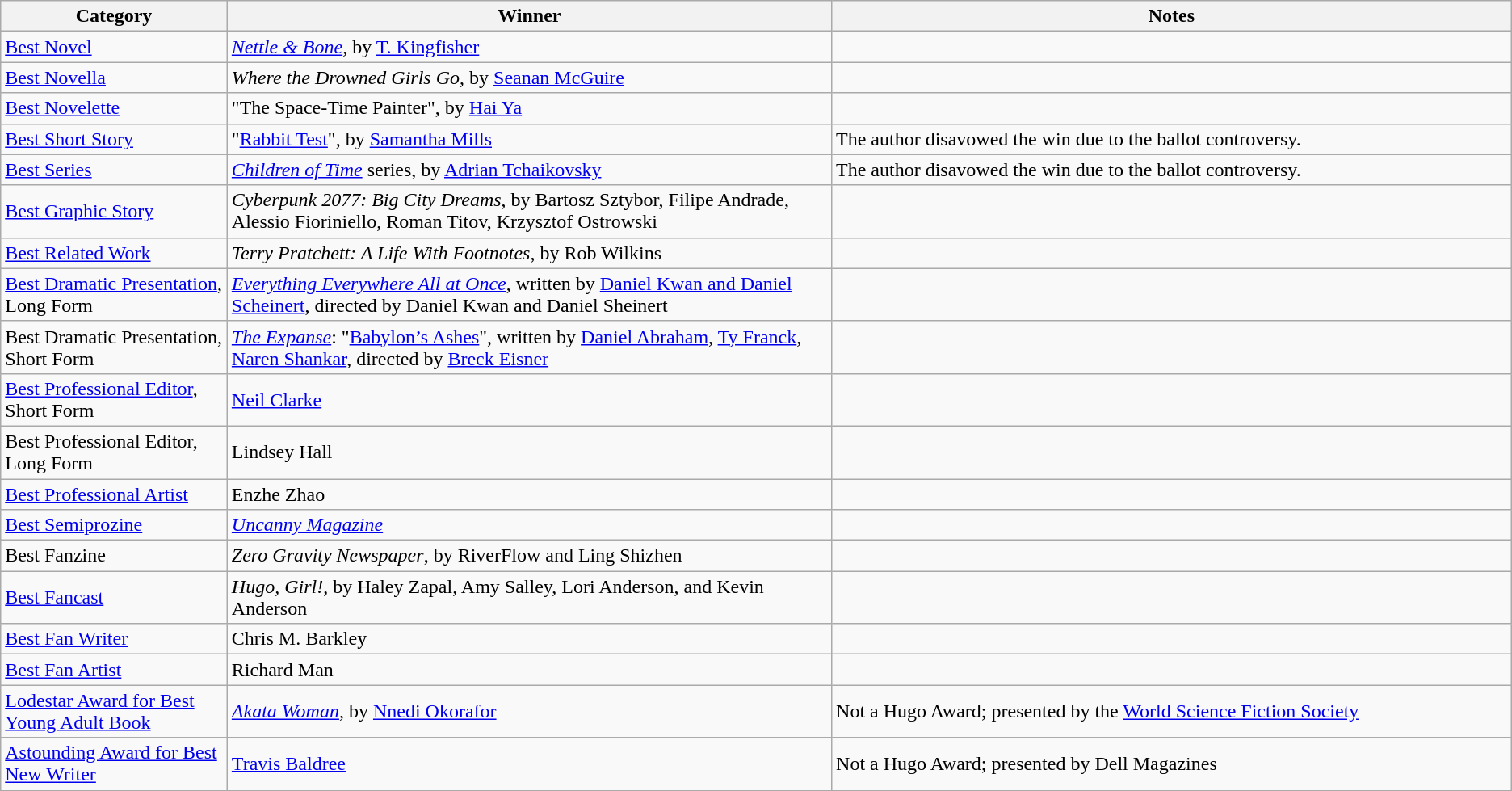<table class="wikitable sortable" style="margins:auto; width=95%;">
<tr>
<th width="15%">Category</th>
<th width="40%">Winner</th>
<th width="45% class="unsortable">Notes</th>
</tr>
<tr>
<td><a href='#'>Best Novel</a></td>
<td><em><a href='#'>Nettle & Bone</a></em>, by <a href='#'>T. Kingfisher</a></td>
<td></td>
</tr>
<tr>
<td><a href='#'>Best Novella</a></td>
<td><em>Where the Drowned Girls Go</em>, by <a href='#'>Seanan McGuire</a></td>
<td></td>
</tr>
<tr>
<td><a href='#'>Best Novelette</a></td>
<td>"The Space-Time Painter", by <a href='#'>Hai Ya</a></td>
<td></td>
</tr>
<tr>
<td><a href='#'>Best Short Story</a></td>
<td>"<a href='#'>Rabbit Test</a>", by <a href='#'>Samantha Mills</a></td>
<td>The author disavowed the win due to the ballot controversy.</td>
</tr>
<tr>
<td><a href='#'>Best Series</a></td>
<td><em><a href='#'>Children of Time</a></em> series, by <a href='#'>Adrian Tchaikovsky</a></td>
<td>The author disavowed the win due to the ballot controversy.</td>
</tr>
<tr>
<td><a href='#'>Best Graphic Story</a></td>
<td><em>Cyberpunk 2077: Big City Dreams</em>, by Bartosz Sztybor, Filipe Andrade, Alessio Fioriniello, Roman Titov, Krzysztof Ostrowski</td>
<td></td>
</tr>
<tr>
<td><a href='#'>Best Related Work</a></td>
<td><em>Terry Pratchett: A Life With Footnotes</em>, by Rob Wilkins</td>
<td></td>
</tr>
<tr>
<td><a href='#'>Best Dramatic Presentation</a>, Long Form</td>
<td><em><a href='#'>Everything Everywhere All at Once</a></em>, written by <a href='#'>Daniel Kwan and Daniel Scheinert</a>, directed by Daniel Kwan and Daniel Sheinert</td>
<td></td>
</tr>
<tr>
<td>Best Dramatic Presentation, Short Form</td>
<td><em><a href='#'>The Expanse</a></em>: "<a href='#'>Babylon’s Ashes</a>", written by <a href='#'>Daniel Abraham</a>, <a href='#'>Ty Franck</a>, <a href='#'>Naren Shankar</a>, directed by <a href='#'>Breck Eisner</a></td>
<td></td>
</tr>
<tr>
<td><a href='#'>Best Professional Editor</a>, Short Form</td>
<td><a href='#'>Neil Clarke</a></td>
<td></td>
</tr>
<tr>
<td>Best Professional Editor, Long Form</td>
<td>Lindsey Hall</td>
<td></td>
</tr>
<tr>
<td><a href='#'>Best Professional Artist</a></td>
<td>Enzhe Zhao</td>
<td></td>
</tr>
<tr>
<td><a href='#'>Best Semiprozine</a></td>
<td><em><a href='#'>Uncanny Magazine</a></em></td>
<td></td>
</tr>
<tr>
<td>Best Fanzine</td>
<td><em>Zero Gravity Newspaper</em>, by RiverFlow and Ling Shizhen</td>
<td></td>
</tr>
<tr>
<td><a href='#'>Best Fancast</a></td>
<td><em>Hugo, Girl!</em>, by Haley Zapal, Amy Salley, Lori Anderson, and Kevin Anderson</td>
<td></td>
</tr>
<tr>
<td><a href='#'>Best Fan Writer</a></td>
<td>Chris M. Barkley</td>
<td></td>
</tr>
<tr>
<td><a href='#'>Best Fan Artist</a></td>
<td>Richard Man</td>
<td></td>
</tr>
<tr>
<td><a href='#'>Lodestar Award for Best Young Adult Book</a></td>
<td><em><a href='#'>Akata Woman</a></em>, by <a href='#'>Nnedi Okorafor</a></td>
<td>Not a Hugo Award; presented by the <a href='#'>World Science Fiction Society</a></td>
</tr>
<tr>
<td><a href='#'>Astounding Award for Best New Writer</a></td>
<td><a href='#'>Travis Baldree</a></td>
<td>Not a Hugo Award; presented by Dell Magazines</td>
</tr>
<tr>
</tr>
</table>
